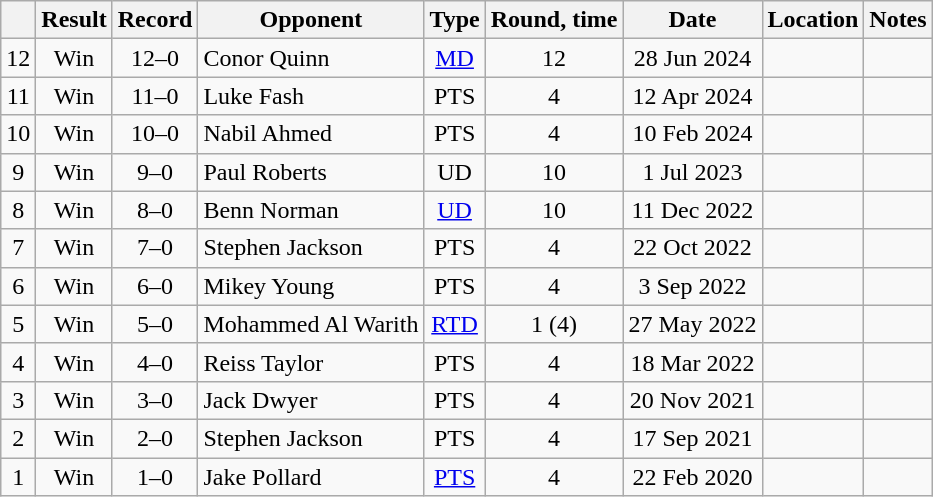<table class=wikitable style=text-align:center>
<tr>
<th></th>
<th>Result</th>
<th>Record</th>
<th>Opponent</th>
<th>Type</th>
<th>Round, time</th>
<th>Date</th>
<th>Location</th>
<th>Notes</th>
</tr>
<tr>
<td>12</td>
<td>Win</td>
<td>12–0</td>
<td align=left>Conor Quinn</td>
<td><a href='#'>MD</a></td>
<td>12</td>
<td>28 Jun 2024</td>
<td align=left></td>
<td align=left></td>
</tr>
<tr>
<td>11</td>
<td>Win</td>
<td>11–0</td>
<td align=left>Luke Fash</td>
<td>PTS</td>
<td>4</td>
<td>12 Apr 2024</td>
<td align=left></td>
<td></td>
</tr>
<tr>
<td>10</td>
<td>Win</td>
<td>10–0</td>
<td align=left>Nabil Ahmed</td>
<td>PTS</td>
<td>4</td>
<td>10 Feb 2024</td>
<td align=left></td>
<td></td>
</tr>
<tr>
<td>9</td>
<td>Win</td>
<td>9–0</td>
<td align=left>Paul Roberts</td>
<td>UD</td>
<td>10</td>
<td>1 Jul 2023</td>
<td align=left></td>
<td align=left></td>
</tr>
<tr>
<td>8</td>
<td>Win</td>
<td>8–0</td>
<td align=left>Benn Norman</td>
<td><a href='#'>UD</a></td>
<td>10</td>
<td>11 Dec 2022</td>
<td align=left></td>
<td align=left></td>
</tr>
<tr>
<td>7</td>
<td>Win</td>
<td>7–0</td>
<td align=left>Stephen Jackson</td>
<td>PTS</td>
<td>4</td>
<td>22 Oct 2022</td>
<td align=left></td>
<td></td>
</tr>
<tr>
<td>6</td>
<td>Win</td>
<td>6–0</td>
<td align=left>Mikey Young</td>
<td>PTS</td>
<td>4</td>
<td>3 Sep 2022</td>
<td align=left></td>
<td></td>
</tr>
<tr>
<td>5</td>
<td>Win</td>
<td>5–0</td>
<td align=left>Mohammed Al Warith</td>
<td><a href='#'>RTD</a></td>
<td>1 (4)</td>
<td>27 May 2022</td>
<td align=left></td>
<td></td>
</tr>
<tr>
<td>4</td>
<td>Win</td>
<td>4–0</td>
<td align=left>Reiss Taylor</td>
<td>PTS</td>
<td>4</td>
<td>18 Mar 2022</td>
<td align=left></td>
<td></td>
</tr>
<tr>
<td>3</td>
<td>Win</td>
<td>3–0</td>
<td align=left>Jack Dwyer</td>
<td>PTS</td>
<td>4</td>
<td>20 Nov 2021</td>
<td align=left></td>
<td></td>
</tr>
<tr>
<td>2</td>
<td>Win</td>
<td>2–0</td>
<td align=left>Stephen Jackson</td>
<td>PTS</td>
<td>4</td>
<td>17 Sep 2021</td>
<td align=left></td>
<td></td>
</tr>
<tr>
<td>1</td>
<td>Win</td>
<td>1–0</td>
<td align=left>Jake Pollard</td>
<td><a href='#'>PTS</a></td>
<td>4</td>
<td>22 Feb 2020</td>
<td align=left></td>
<td></td>
</tr>
</table>
